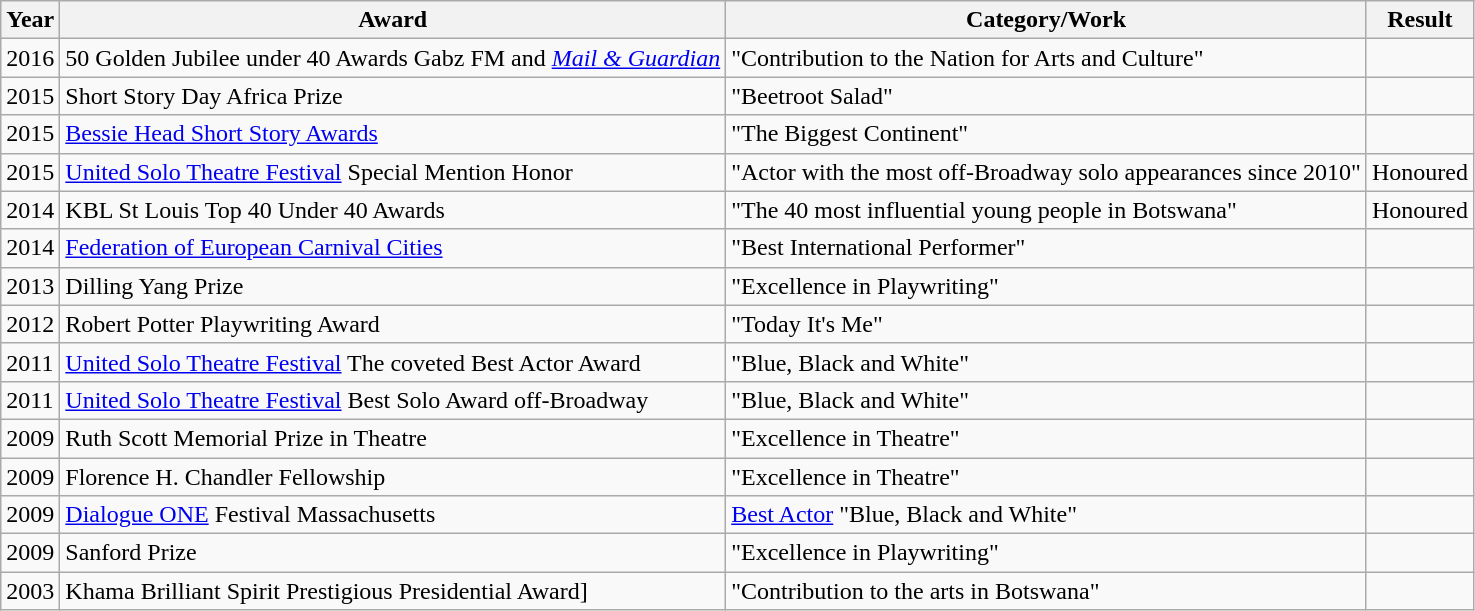<table class="wikitable">
<tr>
<th>Year</th>
<th>Award</th>
<th>Category/Work</th>
<th>Result</th>
</tr>
<tr>
<td>2016</td>
<td>50 Golden Jubilee under 40 Awards Gabz FM and <em><a href='#'>Mail & Guardian</a></em></td>
<td>"Contribution to the Nation for Arts and Culture"</td>
<td></td>
</tr>
<tr>
<td>2015</td>
<td>Short Story Day Africa Prize</td>
<td>"Beetroot Salad"</td>
<td></td>
</tr>
<tr>
<td>2015</td>
<td><a href='#'>Bessie Head Short Story Awards</a></td>
<td>"The Biggest Continent"</td>
<td></td>
</tr>
<tr>
<td>2015</td>
<td><a href='#'>United Solo Theatre Festival</a> Special Mention Honor</td>
<td>"Actor with the most off-Broadway solo appearances since 2010"</td>
<td>Honoured</td>
</tr>
<tr>
<td>2014</td>
<td>KBL St Louis Top 40 Under 40 Awards</td>
<td>"The 40 most influential young people in Botswana"</td>
<td>Honoured</td>
</tr>
<tr>
<td>2014</td>
<td><a href='#'>Federation of European Carnival Cities</a></td>
<td>"Best International Performer"</td>
<td></td>
</tr>
<tr>
<td>2013</td>
<td>Dilling Yang Prize</td>
<td>"Excellence in Playwriting"</td>
<td></td>
</tr>
<tr>
<td>2012</td>
<td>Robert Potter Playwriting Award</td>
<td>"Today It's Me"</td>
<td></td>
</tr>
<tr>
<td>2011</td>
<td><a href='#'>United Solo Theatre Festival</a> The coveted Best Actor Award</td>
<td>"Blue, Black and White"</td>
<td></td>
</tr>
<tr>
<td>2011</td>
<td><a href='#'>United Solo Theatre Festival</a> Best Solo Award off-Broadway</td>
<td>"Blue, Black and White"</td>
<td></td>
</tr>
<tr>
<td>2009</td>
<td>Ruth Scott Memorial Prize in Theatre</td>
<td>"Excellence in Theatre"</td>
<td></td>
</tr>
<tr>
<td>2009</td>
<td>Florence H. Chandler Fellowship</td>
<td>"Excellence in Theatre"</td>
<td></td>
</tr>
<tr>
<td>2009</td>
<td><a href='#'>Dialogue ONE</a> Festival Massachusetts</td>
<td><a href='#'>Best Actor</a> "Blue, Black and White"</td>
<td></td>
</tr>
<tr>
<td>2009</td>
<td>Sanford Prize</td>
<td>"Excellence in Playwriting"</td>
<td></td>
</tr>
<tr>
<td>2003</td>
<td>Khama Brilliant Spirit Prestigious Presidential Award]</td>
<td>"Contribution to the arts in Botswana"</td>
<td></td>
</tr>
</table>
